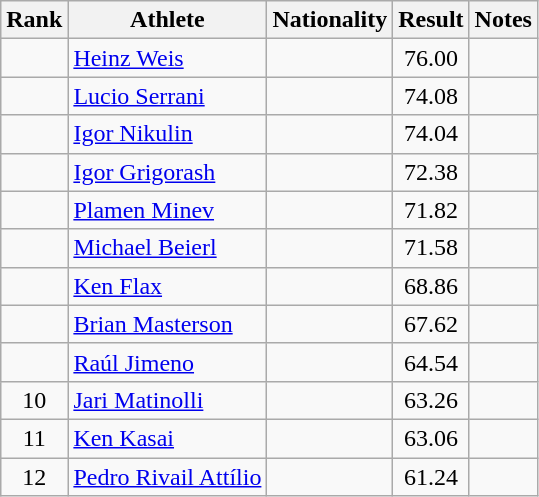<table class="wikitable sortable" style="text-align:center">
<tr>
<th>Rank</th>
<th>Athlete</th>
<th>Nationality</th>
<th>Result</th>
<th>Notes</th>
</tr>
<tr>
<td></td>
<td align=left><a href='#'>Heinz Weis</a></td>
<td align=left></td>
<td>76.00</td>
<td></td>
</tr>
<tr>
<td></td>
<td align=left><a href='#'>Lucio Serrani</a></td>
<td align=left></td>
<td>74.08</td>
<td></td>
</tr>
<tr>
<td></td>
<td align=left><a href='#'>Igor Nikulin</a></td>
<td align=left></td>
<td>74.04</td>
<td></td>
</tr>
<tr>
<td></td>
<td align=left><a href='#'>Igor Grigorash</a></td>
<td align=left></td>
<td>72.38</td>
<td></td>
</tr>
<tr>
<td></td>
<td align=left><a href='#'>Plamen Minev</a></td>
<td align=left></td>
<td>71.82</td>
<td></td>
</tr>
<tr>
<td></td>
<td align=left><a href='#'>Michael Beierl</a></td>
<td align=left></td>
<td>71.58</td>
<td></td>
</tr>
<tr>
<td></td>
<td align=left><a href='#'>Ken Flax</a></td>
<td align=left></td>
<td>68.86</td>
<td></td>
</tr>
<tr>
<td></td>
<td align=left><a href='#'>Brian Masterson</a></td>
<td align=left></td>
<td>67.62</td>
<td></td>
</tr>
<tr>
<td></td>
<td align=left><a href='#'>Raúl Jimeno</a></td>
<td align=left></td>
<td>64.54</td>
<td></td>
</tr>
<tr>
<td>10</td>
<td align=left><a href='#'>Jari Matinolli</a></td>
<td align=left></td>
<td>63.26</td>
<td></td>
</tr>
<tr>
<td>11</td>
<td align=left><a href='#'>Ken Kasai</a></td>
<td align=left></td>
<td>63.06</td>
<td></td>
</tr>
<tr>
<td>12</td>
<td align=left><a href='#'>Pedro Rivail Attílio</a></td>
<td align=left></td>
<td>61.24</td>
<td></td>
</tr>
</table>
